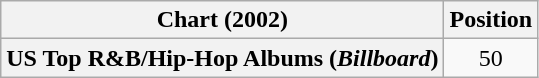<table class="wikitable plainrowheaders" style="text-align:center">
<tr>
<th scope="col">Chart (2002)</th>
<th scope="col">Position</th>
</tr>
<tr>
<th scope="row">US Top R&B/Hip-Hop Albums (<em>Billboard</em>)</th>
<td>50</td>
</tr>
</table>
